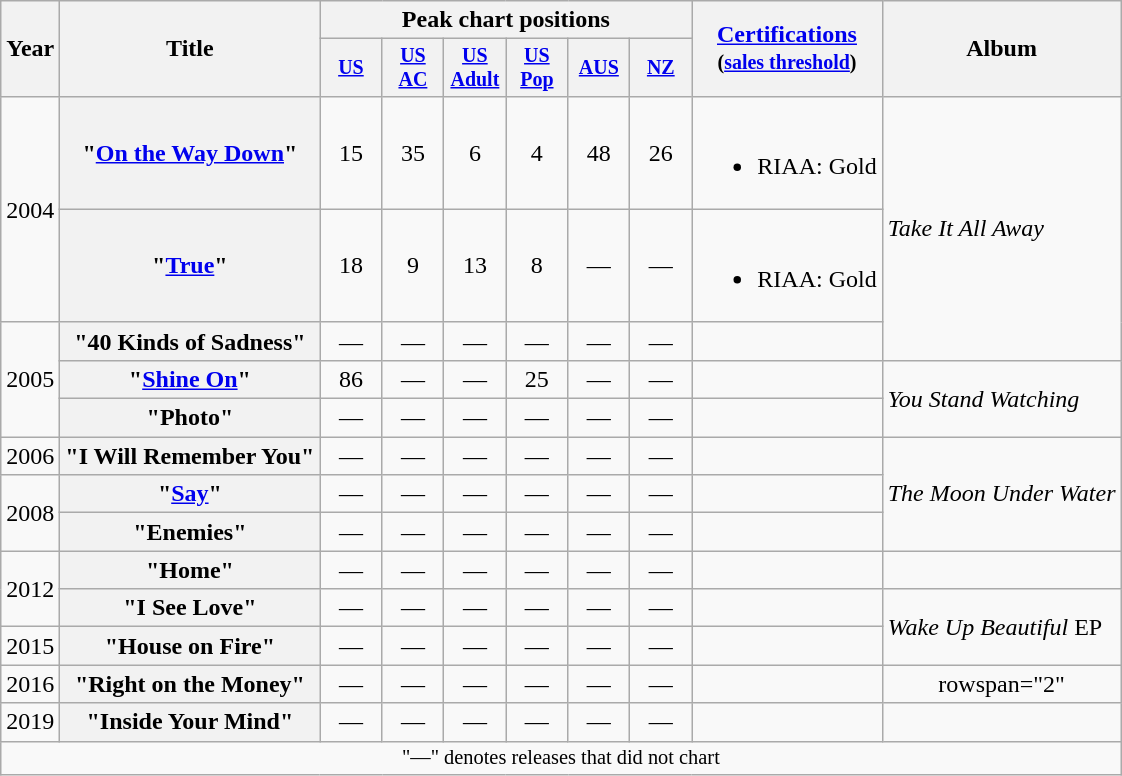<table class="wikitable plainrowheaders" style="text-align:center;">
<tr>
<th scope="col" rowspan="2">Year</th>
<th scope="col" rowspan="2">Title</th>
<th scope="col" colspan="6">Peak chart positions</th>
<th scope="col" rowspan="2"><a href='#'>Certifications</a><br><small>(<a href='#'>sales threshold</a>)</small></th>
<th scope="col" rowspan="2">Album</th>
</tr>
<tr style="font-size:smaller;">
<th style="width:35px;"><a href='#'>US</a><br></th>
<th style="width:35px;"><a href='#'>US AC</a><br></th>
<th style="width:35px;"><a href='#'>US Adult</a><br></th>
<th style="width:35px;"><a href='#'>US Pop</a><br></th>
<th style="width:35px;"><a href='#'>AUS</a><br></th>
<th style="width:35px;"><a href='#'>NZ</a><br></th>
</tr>
<tr>
<td rowspan="2">2004</td>
<th scope="row">"<a href='#'>On the Way Down</a>"</th>
<td>15</td>
<td>35</td>
<td>6</td>
<td>4</td>
<td>48</td>
<td>26</td>
<td style="text-align:left;"><br><ul><li>RIAA: Gold</li></ul></td>
<td style="text-align:left;" rowspan="3"><em>Take It All Away</em></td>
</tr>
<tr>
<th scope="row">"<a href='#'>True</a>"</th>
<td>18</td>
<td>9</td>
<td>13</td>
<td>8</td>
<td>—</td>
<td>—</td>
<td style="text-align:left;"><br><ul><li>RIAA: Gold</li></ul></td>
</tr>
<tr>
<td rowspan="3">2005</td>
<th scope="row">"40 Kinds of Sadness"</th>
<td>—</td>
<td>—</td>
<td>—</td>
<td>—</td>
<td>—</td>
<td>—</td>
<td></td>
</tr>
<tr>
<th scope="row">"<a href='#'>Shine On</a>"</th>
<td>86</td>
<td>—</td>
<td>—</td>
<td>25</td>
<td>—</td>
<td>—</td>
<td></td>
<td style="text-align:left;" rowspan="2"><em>You Stand Watching</em></td>
</tr>
<tr>
<th scope="row">"Photo"</th>
<td>—</td>
<td>—</td>
<td>—</td>
<td>—</td>
<td>—</td>
<td>—</td>
<td></td>
</tr>
<tr>
<td>2006</td>
<th scope="row">"I Will Remember You"</th>
<td>—</td>
<td>—</td>
<td>—</td>
<td>—</td>
<td>—</td>
<td>—</td>
<td></td>
<td style="text-align:left;" rowspan="3"><em>The Moon Under Water</em></td>
</tr>
<tr>
<td rowspan="2">2008</td>
<th scope="row">"<a href='#'>Say</a>"</th>
<td>—</td>
<td>—</td>
<td>—</td>
<td>—</td>
<td>—</td>
<td>—</td>
<td></td>
</tr>
<tr>
<th scope="row">"Enemies"</th>
<td>—</td>
<td>—</td>
<td>—</td>
<td>—</td>
<td>—</td>
<td>—</td>
<td></td>
</tr>
<tr>
<td rowspan="2">2012</td>
<th scope="row">"Home"</th>
<td>—</td>
<td>—</td>
<td>—</td>
<td>—</td>
<td>—</td>
<td>—</td>
<td></td>
<td></td>
</tr>
<tr>
<th scope="row">"I See Love"</th>
<td>—</td>
<td>—</td>
<td>—</td>
<td>—</td>
<td>—</td>
<td>—</td>
<td></td>
<td style="text-align:left;" rowspan="2"><em>Wake Up Beautiful</em> EP</td>
</tr>
<tr>
<td>2015</td>
<th scope="row">"House on Fire"</th>
<td>—</td>
<td>—</td>
<td>—</td>
<td>—</td>
<td>—</td>
<td>—</td>
<td></td>
</tr>
<tr>
<td>2016</td>
<th scope="row">"Right on the Money"</th>
<td>—</td>
<td>—</td>
<td>—</td>
<td>—</td>
<td>—</td>
<td>—</td>
<td></td>
<td>rowspan="2" </td>
</tr>
<tr>
<td>2019</td>
<th scope="row">"Inside Your Mind"</th>
<td>—</td>
<td>—</td>
<td>—</td>
<td>—</td>
<td>—</td>
<td>—</td>
<td></td>
</tr>
<tr>
<td colspan="15" style="font-size:85%">"—" denotes releases that did not chart</td>
</tr>
</table>
